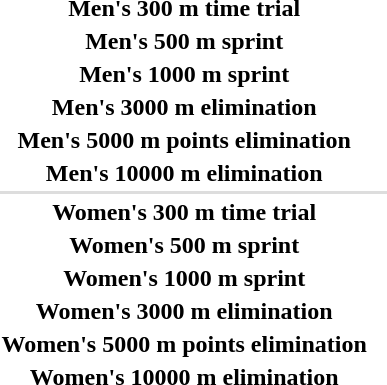<table>
<tr>
<th scope="row">Men's 300 m time trial</th>
<td></td>
<td></td>
<td></td>
</tr>
<tr>
<th scope="row">Men's 500 m sprint</th>
<td></td>
<td></td>
<td></td>
</tr>
<tr>
<th scope="row">Men's 1000 m sprint</th>
<td></td>
<td></td>
<td></td>
</tr>
<tr>
<th scope="row">Men's 3000 m elimination</th>
<td></td>
<td></td>
<td></td>
</tr>
<tr>
<th scope="row">Men's 5000 m points elimination</th>
<td></td>
<td></td>
<td></td>
</tr>
<tr>
<th scope="row">Men's 10000 m elimination</th>
<td></td>
<td></td>
<td></td>
</tr>
<tr bgcolor=#DDDDDD>
<td colspan=4></td>
</tr>
<tr>
<th scope="row">Women's 300 m time trial</th>
<td></td>
<td></td>
<td></td>
</tr>
<tr>
<th scope="row">Women's 500 m sprint</th>
<td></td>
<td></td>
<td></td>
</tr>
<tr>
<th scope="row">Women's 1000 m sprint</th>
<td></td>
<td></td>
<td></td>
</tr>
<tr>
<th scope="row">Women's 3000 m elimination</th>
<td></td>
<td></td>
<td></td>
</tr>
<tr>
<th scope="row">Women's 5000 m points elimination</th>
<td></td>
<td></td>
<td></td>
</tr>
<tr>
<th scope="row">Women's 10000 m elimination</th>
<td></td>
<td></td>
<td></td>
</tr>
</table>
